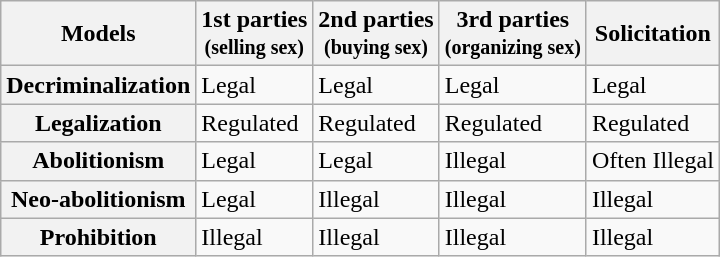<table class="wikitable">
<tr>
<th>Models</th>
<th>1st parties<br><small>(selling sex)</small></th>
<th>2nd parties<br><small>(buying sex)</small></th>
<th>3rd parties<br><small>(organizing sex)</small></th>
<th>Solicitation</th>
</tr>
<tr>
<th>Decriminalization</th>
<td>Legal</td>
<td>Legal</td>
<td>Legal</td>
<td>Legal</td>
</tr>
<tr>
<th>Legalization</th>
<td>Regulated</td>
<td>Regulated</td>
<td>Regulated</td>
<td>Regulated</td>
</tr>
<tr>
<th>Abolitionism</th>
<td>Legal</td>
<td>Legal</td>
<td>Illegal</td>
<td>Often Illegal</td>
</tr>
<tr>
<th>Neo-abolitionism</th>
<td>Legal</td>
<td>Illegal</td>
<td>Illegal</td>
<td>Illegal</td>
</tr>
<tr>
<th>Prohibition</th>
<td>Illegal</td>
<td>Illegal</td>
<td>Illegal</td>
<td>Illegal</td>
</tr>
</table>
